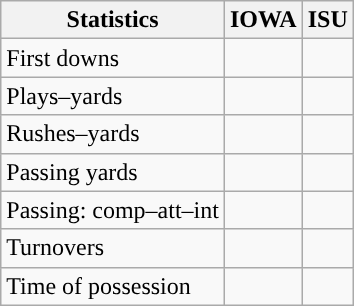<table class="wikitable" style="float:left">
<tr>
<th>Statistics</th>
<th>IOWA</th>
<th>ISU</th>
</tr>
<tr>
<td>First downs</td>
<td></td>
<td></td>
</tr>
<tr>
<td>Plays–yards</td>
<td></td>
<td></td>
</tr>
<tr>
<td>Rushes–yards</td>
<td></td>
<td></td>
</tr>
<tr>
<td>Passing yards</td>
<td></td>
<td></td>
</tr>
<tr>
<td>Passing: comp–att–int</td>
<td></td>
<td></td>
</tr>
<tr>
<td>Turnovers</td>
<td></td>
<td></td>
</tr>
<tr>
<td>Time of possession</td>
<td></td>
<td></td>
</tr>
</table>
